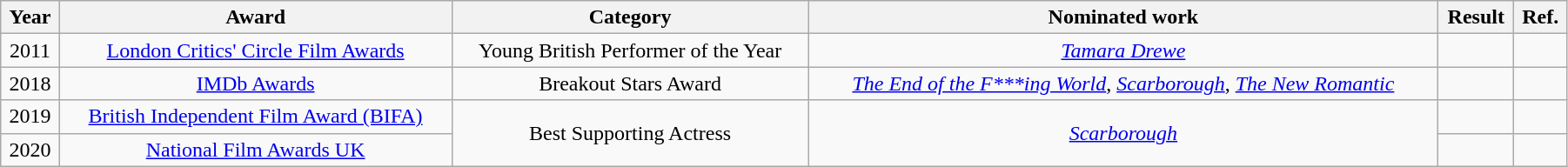<table class="wikitable" width = 95%  style="text-align:center">
<tr>
<th>Year</th>
<th>Award</th>
<th>Category</th>
<th>Nominated work</th>
<th>Result</th>
<th>Ref.</th>
</tr>
<tr>
<td>2011</td>
<td><a href='#'>London Critics' Circle Film Awards</a></td>
<td>Young British Performer of the Year</td>
<td><em><a href='#'>Tamara Drewe</a></em></td>
<td></td>
<td></td>
</tr>
<tr>
<td>2018</td>
<td><a href='#'>IMDb Awards</a></td>
<td>Breakout Stars Award</td>
<td><em><a href='#'>The End of the F***ing World</a></em>, <em><a href='#'>Scarborough</a></em>, <em><a href='#'>The New Romantic</a></em></td>
<td></td>
<td></td>
</tr>
<tr>
<td>2019</td>
<td><a href='#'>British Independent Film Award (BIFA)</a></td>
<td rowspan="2">Best Supporting Actress</td>
<td rowspan="2"><em><a href='#'>Scarborough</a></em></td>
<td></td>
<td></td>
</tr>
<tr>
<td>2020</td>
<td><a href='#'>National Film Awards UK</a></td>
<td></td>
<td></td>
</tr>
</table>
